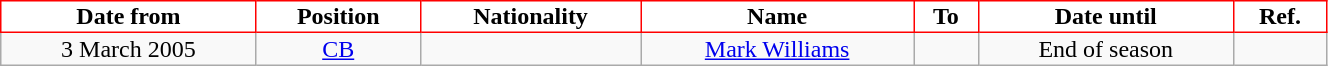<table class="wikitable sortable alternance" style="font-size:100%; text-align:center; line-height:14px; width:70%;">
<tr>
<th style="color:black; background:white; border:1px solid red;" width:130px;">Date from</th>
<th style="color:black; background:white; border:1px solid red;" width:50px;">Position</th>
<th style="color:black; background:white; border:1px solid red;" width:50px;">Nationality</th>
<th style="color:black; background:white; border:1px solid red;" width:150px;">Name</th>
<th style="color:black; background:white; border:1px solid red;" width:200px;">To</th>
<th style="color:black; background:white; border:1px solid red;" width:110px;">Date until</th>
<th style="color:black; background:white; border:1px solid red;" width:25px;">Ref.</th>
</tr>
<tr>
<td>3 March 2005</td>
<td><a href='#'>CB</a></td>
<td></td>
<td><a href='#'>Mark Williams</a></td>
<td></td>
<td>End of season</td>
<td></td>
</tr>
</table>
